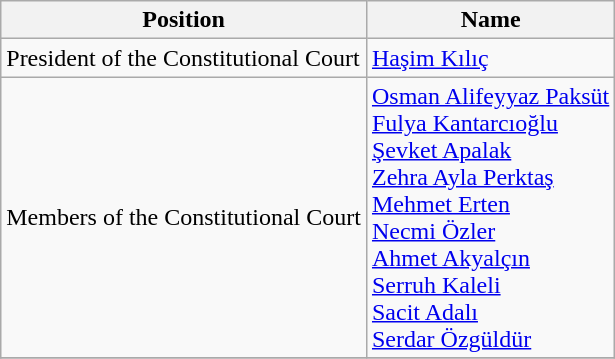<table class="wikitable">
<tr>
<th>Position</th>
<th>Name</th>
</tr>
<tr>
<td>President of the Constitutional Court</td>
<td><a href='#'>Haşim Kılıç</a></td>
</tr>
<tr>
<td>Members of the Constitutional Court</td>
<td><a href='#'>Osman Alifeyyaz Paksüt</a>   <br><a href='#'>Fulya Kantarcıoğlu</a> <br><a href='#'>Şevket Apalak</a> <br><a href='#'>Zehra Ayla Perktaş</a> <br><a href='#'>Mehmet Erten</a> <br><a href='#'>Necmi Özler</a> <br><a href='#'>Ahmet Akyalçın</a> <br><a href='#'>Serruh Kaleli</a> <br><a href='#'>Sacit Adalı</a> <br><a href='#'>Serdar Özgüldür</a></td>
</tr>
<tr>
</tr>
</table>
